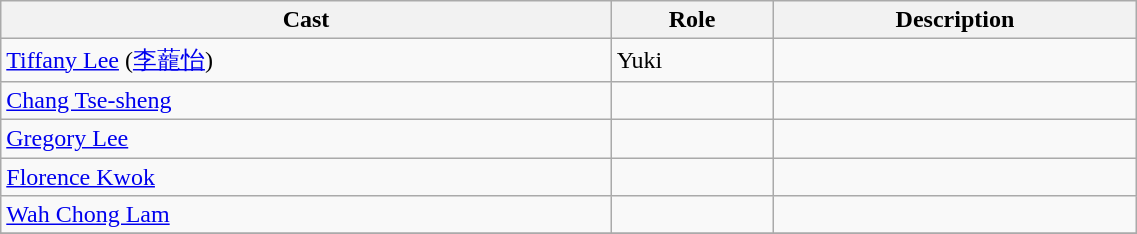<table class="wikitable" width="60%">
<tr>
<th>Cast</th>
<th>Role</th>
<th>Description</th>
</tr>
<tr>
<td><a href='#'>Tiffany Lee</a> (<a href='#'>李蘢怡</a>)</td>
<td>Yuki</td>
<td></td>
</tr>
<tr>
<td><a href='#'>Chang Tse-sheng</a></td>
<td></td>
<td></td>
</tr>
<tr>
<td><a href='#'>Gregory Lee</a></td>
<td></td>
<td></td>
</tr>
<tr>
<td><a href='#'>Florence Kwok</a></td>
<td></td>
<td></td>
</tr>
<tr>
<td><a href='#'>Wah Chong Lam</a></td>
<td></td>
<td></td>
</tr>
<tr>
</tr>
</table>
